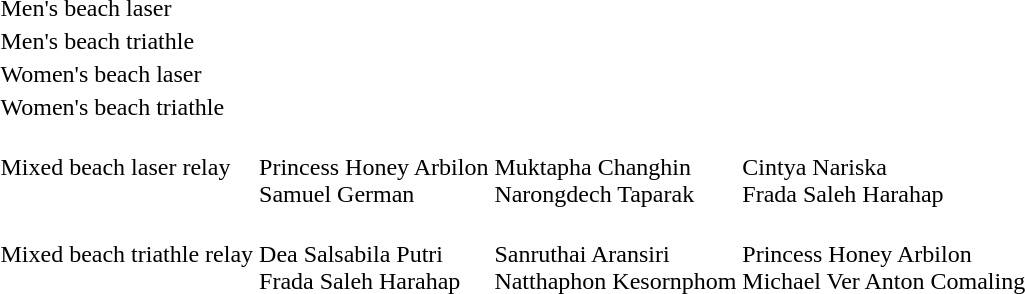<table>
<tr>
<td>Men's beach laser</td>
<td></td>
<td></td>
<td></td>
</tr>
<tr>
<td>Men's beach triathle</td>
<td></td>
<td></td>
<td></td>
</tr>
<tr>
<td>Women's beach laser</td>
<td></td>
<td></td>
<td></td>
</tr>
<tr>
<td>Women's beach triathle</td>
<td></td>
<td></td>
<td></td>
</tr>
<tr>
<td>Mixed beach laser relay</td>
<td><br>Princess Honey Arbilon<br>Samuel German</td>
<td><br>Muktapha Changhin<br>Narongdech Taparak</td>
<td><br>Cintya Nariska<br>Frada Saleh Harahap</td>
</tr>
<tr>
<td>Mixed beach triathle relay</td>
<td><br>Dea Salsabila Putri<br>Frada Saleh Harahap</td>
<td><br>Sanruthai Aransiri<br>Natthaphon Kesornphom</td>
<td><br>Princess Honey Arbilon<br>Michael Ver Anton Comaling</td>
</tr>
</table>
